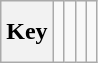<table class="wikitable" style="height:2.6em">
<tr>
<th>Key</th>
<td> </td>
<td></td>
<td></td>
<td></td>
</tr>
</table>
